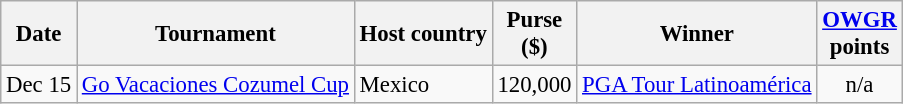<table class="wikitable" style="font-size:95%;">
<tr>
<th>Date</th>
<th>Tournament</th>
<th>Host country</th>
<th>Purse<br>($)</th>
<th>Winner</th>
<th><a href='#'>OWGR</a><br>points</th>
</tr>
<tr>
<td>Dec 15</td>
<td><a href='#'>Go Vacaciones Cozumel Cup</a></td>
<td>Mexico</td>
<td align=right>120,000</td>
<td><a href='#'>PGA Tour Latinoamérica</a></td>
<td align=center>n/a</td>
</tr>
</table>
